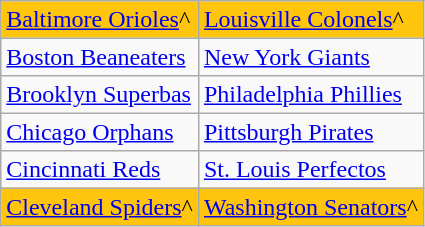<table class="wikitable" style="font-size:100%;line-height:1.1;">
<tr>
<td style="background-color:#FFC40C;"><a href='#'>Baltimore Orioles</a>^</td>
<td style="background-color:#FFC40C;"><a href='#'>Louisville Colonels</a>^</td>
</tr>
<tr>
<td><a href='#'>Boston Beaneaters</a></td>
<td><a href='#'>New York Giants</a></td>
</tr>
<tr>
<td><a href='#'>Brooklyn Superbas</a></td>
<td><a href='#'>Philadelphia Phillies</a></td>
</tr>
<tr>
<td><a href='#'>Chicago Orphans</a></td>
<td><a href='#'>Pittsburgh Pirates</a></td>
</tr>
<tr>
<td><a href='#'>Cincinnati Reds</a></td>
<td><a href='#'>St. Louis Perfectos</a></td>
</tr>
<tr>
<td style="background-color:#FFC40C;"><a href='#'>Cleveland Spiders</a>^</td>
<td style="background-color:#FFC40C;"><a href='#'>Washington Senators</a>^</td>
</tr>
</table>
